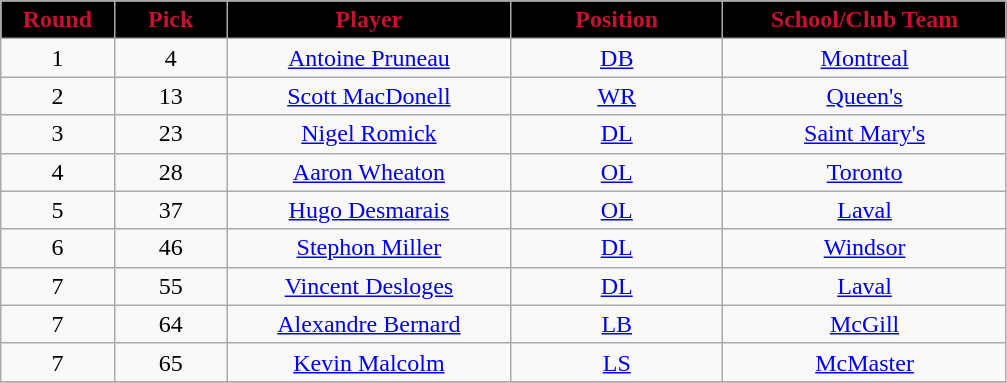<table class="wikitable sortable">
<tr>
<th style="background:#000000;color:#C51230;"  width="8%">Round</th>
<th style="background:#000000;color:#C51230;"  width="8%">Pick</th>
<th style="background:#000000;color:#C51230;"  width="20%">Player</th>
<th style="background:#000000;color:#C51230;"  width="15%">Position</th>
<th style="background:#000000;color:#C51230;"  width="20%">School/Club Team</th>
</tr>
<tr align="center">
<td align=center>1</td>
<td>4</td>
<td><a href='#'>Antoine Pruneau</a></td>
<td><a href='#'>DB</a></td>
<td><a href='#'>Montreal</a></td>
</tr>
<tr align="center">
<td align=center>2</td>
<td>13</td>
<td><a href='#'>Scott MacDonell</a></td>
<td><a href='#'>WR</a></td>
<td><a href='#'>Queen's</a></td>
</tr>
<tr align="center">
<td align=center>3</td>
<td>23</td>
<td><a href='#'>Nigel Romick</a></td>
<td><a href='#'>DL</a></td>
<td><a href='#'>Saint Mary's</a></td>
</tr>
<tr align="center">
<td align=center>4</td>
<td>28</td>
<td><a href='#'>Aaron Wheaton</a></td>
<td><a href='#'>OL</a></td>
<td><a href='#'>Toronto</a></td>
</tr>
<tr align="center">
<td align=center>5</td>
<td>37</td>
<td><a href='#'>Hugo Desmarais</a></td>
<td><a href='#'>OL</a></td>
<td><a href='#'>Laval</a></td>
</tr>
<tr align="center">
<td align=center>6</td>
<td>46</td>
<td><a href='#'>Stephon Miller</a></td>
<td><a href='#'>DL</a></td>
<td><a href='#'>Windsor</a></td>
</tr>
<tr align="center">
<td align=center>7</td>
<td>55</td>
<td><a href='#'>Vincent Desloges</a></td>
<td><a href='#'>DL</a></td>
<td><a href='#'>Laval</a></td>
</tr>
<tr align="center">
<td align=center>7</td>
<td>64</td>
<td><a href='#'>Alexandre Bernard</a></td>
<td><a href='#'>LB</a></td>
<td><a href='#'>McGill</a></td>
</tr>
<tr align="center">
<td align=center>7</td>
<td>65</td>
<td><a href='#'>Kevin Malcolm</a></td>
<td><a href='#'>LS</a></td>
<td><a href='#'>McMaster</a></td>
</tr>
<tr>
</tr>
</table>
